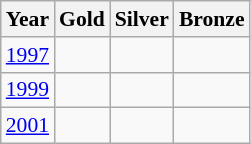<table class="wikitable" style="font-size:90%;">
<tr>
<th>Year</th>
<th>Gold</th>
<th>Silver</th>
<th>Bronze</th>
</tr>
<tr>
<td><a href='#'>1997</a></td>
<td></td>
<td></td>
<td></td>
</tr>
<tr>
<td><a href='#'>1999</a></td>
<td></td>
<td></td>
<td></td>
</tr>
<tr>
<td><a href='#'>2001</a></td>
<td></td>
<td></td>
<td></td>
</tr>
</table>
